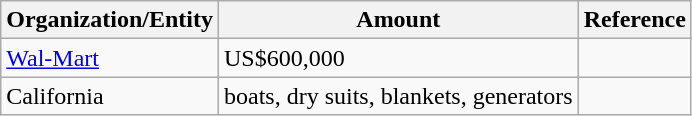<table class="wikitable">
<tr>
<th>Organization/Entity</th>
<th>Amount</th>
<th>Reference</th>
</tr>
<tr>
<td><a href='#'>Wal-Mart</a></td>
<td>US$600,000</td>
<td></td>
</tr>
<tr>
<td>California</td>
<td>boats, dry suits, blankets, generators</td>
<td></td>
</tr>
</table>
